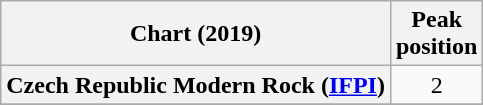<table class="wikitable sortable plainrowheaders" style="text-align:center">
<tr>
<th scope="col">Chart (2019)</th>
<th scope="col">Peak<br>position</th>
</tr>
<tr>
<th scope="row">Czech Republic Modern Rock (<a href='#'>IFPI</a>)</th>
<td>2</td>
</tr>
<tr>
</tr>
<tr>
</tr>
</table>
